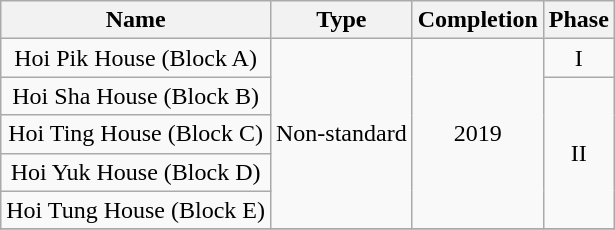<table class="wikitable" style="text-align: center">
<tr>
<th>Name</th>
<th>Type</th>
<th>Completion</th>
<th>Phase</th>
</tr>
<tr>
<td>Hoi Pik House (Block A)</td>
<td rowspan="5">Non-standard</td>
<td rowspan="5">2019</td>
<td>I</td>
</tr>
<tr>
<td>Hoi Sha House (Block B)</td>
<td rowspan="4">II</td>
</tr>
<tr>
<td>Hoi Ting House (Block C)</td>
</tr>
<tr>
<td>Hoi Yuk House (Block D)</td>
</tr>
<tr>
<td>Hoi Tung House (Block E)</td>
</tr>
<tr>
</tr>
</table>
